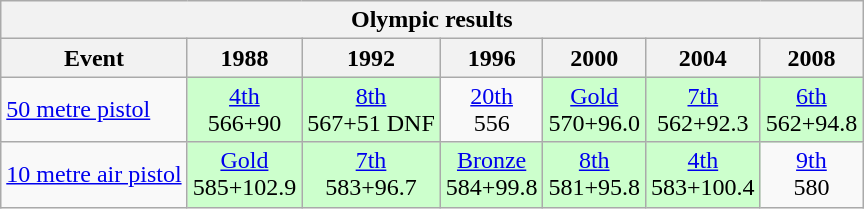<table class="wikitable" style="text-align: center">
<tr>
<th colspan=7>Olympic results</th>
</tr>
<tr>
<th>Event</th>
<th>1988</th>
<th>1992</th>
<th>1996</th>
<th>2000</th>
<th>2004</th>
<th>2008</th>
</tr>
<tr>
<td align=left><a href='#'>50 metre pistol</a></td>
<td style="background: #ccffcc"><a href='#'>4th</a><br>566+90</td>
<td style="background: #ccffcc"><a href='#'>8th</a><br>567+51 DNF</td>
<td><a href='#'>20th</a><br>556</td>
<td style="background: #ccffcc"> <a href='#'>Gold</a><br>570+96.0</td>
<td style="background: #ccffcc"><a href='#'>7th</a><br>562+92.3</td>
<td style="background: #ccffcc"><a href='#'>6th</a><br>562+94.8</td>
</tr>
<tr>
<td align=left><a href='#'>10 metre air pistol</a></td>
<td style="background: #ccffcc"> <a href='#'>Gold</a><br>585+102.9</td>
<td style="background: #ccffcc"><a href='#'>7th</a><br>583+96.7</td>
<td style="background: #ccffcc"> <a href='#'>Bronze</a><br>584+99.8</td>
<td style="background: #ccffcc"><a href='#'>8th</a><br>581+95.8</td>
<td style="background: #ccffcc"><a href='#'>4th</a><br>583+100.4</td>
<td><a href='#'>9th</a><br>580</td>
</tr>
</table>
